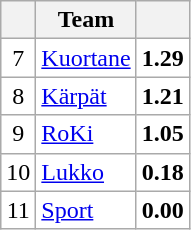<table class="wikitable">
<tr>
<th></th>
<th>Team</th>
<th></th>
</tr>
<tr style="background:#FFF">
<td style="text-align:center">7</td>
<td><a href='#'>Kuortane</a></td>
<td style="text-align:center"><strong>1.29</strong></td>
</tr>
<tr style="background:#FFF">
<td style="text-align:center">8</td>
<td><a href='#'>Kärpät</a></td>
<td style="text-align:center"><strong>1.21</strong></td>
</tr>
<tr style="background:#FFF">
<td style="text-align:center">9</td>
<td><a href='#'>RoKi</a></td>
<td style="text-align:center"><strong>1.05</strong></td>
</tr>
<tr style="background:#FFF">
<td style="text-align:center">10</td>
<td><a href='#'>Lukko</a></td>
<td style="text-align:center"><strong>0.18</strong></td>
</tr>
<tr style="background:#FFF">
<td style="text-align:center">11</td>
<td><a href='#'>Sport</a></td>
<td style="text-align:center"><strong>0.00</strong></td>
</tr>
</table>
